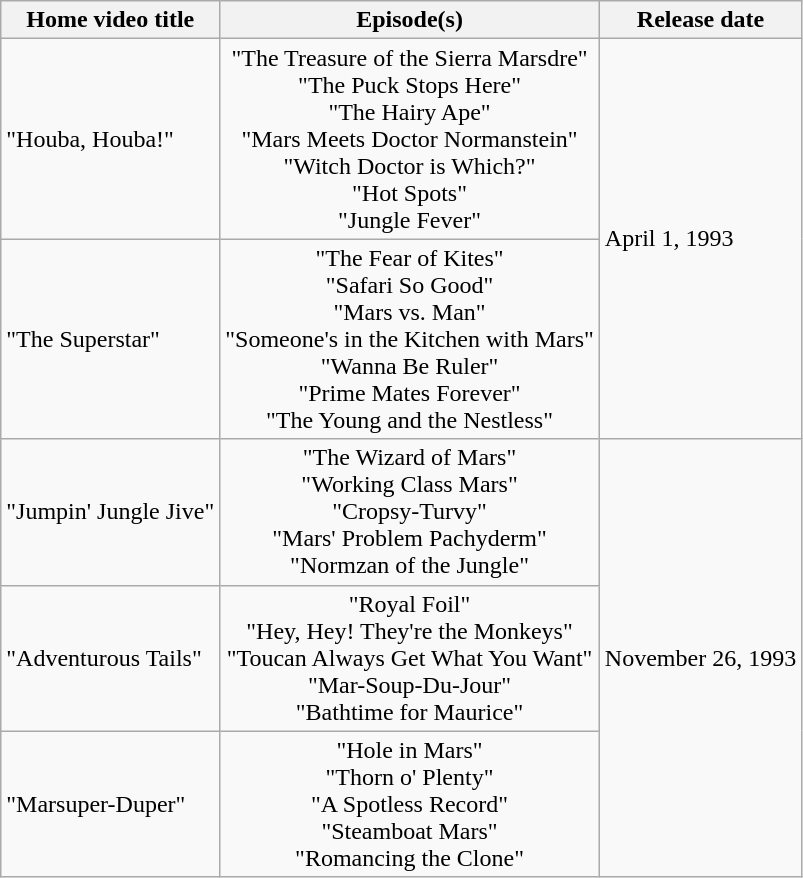<table class="wikitable">
<tr>
<th>Home video title</th>
<th>Episode(s)</th>
<th>Release date</th>
</tr>
<tr>
<td>"Houba, Houba!"</td>
<td style="text-align:center;">"The Treasure of the Sierra Marsdre"<br>"The Puck Stops Here"<br>"The Hairy Ape"<br>"Mars Meets Doctor Normanstein"<br>"Witch Doctor is Which?"<br>"Hot Spots"<br>"Jungle Fever"</td>
<td rowspan="2">April 1, 1993</td>
</tr>
<tr>
<td>"The Superstar"</td>
<td style="text-align:center;">"The Fear of Kites"<br>"Safari So Good"<br>"Mars vs. Man"<br>"Someone's in the Kitchen with Mars"<br>"Wanna Be Ruler"<br>"Prime Mates Forever"<br>"The Young and the Nestless"</td>
</tr>
<tr>
<td>"Jumpin' Jungle Jive"</td>
<td style="text-align:center;">"The Wizard of Mars"<br>"Working Class Mars"<br>"Cropsy-Turvy"<br>"Mars' Problem Pachyderm"<br>"Normzan of the Jungle"</td>
<td rowspan="3">November 26, 1993</td>
</tr>
<tr>
<td>"Adventurous Tails"</td>
<td style="text-align:center;">"Royal Foil"<br>"Hey, Hey! They're the Monkeys"<br>"Toucan Always Get What You Want"<br>"Mar-Soup-Du-Jour"<br>"Bathtime for Maurice"</td>
</tr>
<tr>
<td>"Marsuper-Duper"</td>
<td style="text-align:center;">"Hole in Mars"<br>"Thorn o' Plenty"<br>"A Spotless Record"<br>"Steamboat Mars"<br>"Romancing the Clone"</td>
</tr>
</table>
